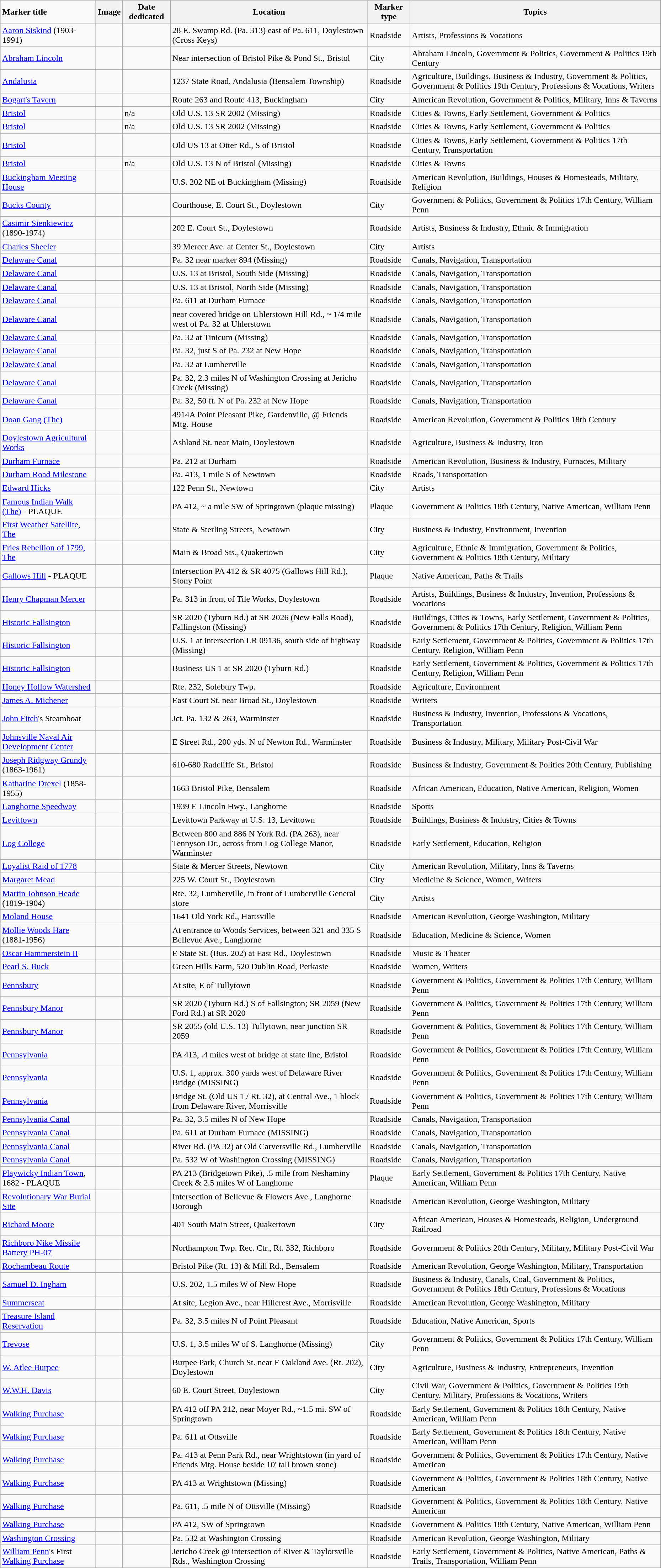<table class="wikitable sortable" style="width:98%">
<tr>
<td><strong>Marker title</strong></td>
<th class="unsortable"><strong>Image</strong></th>
<th><strong>Date dedicated</strong></th>
<th><strong>Location</strong></th>
<th><strong>Marker type</strong></th>
<th><strong>Topics</strong></th>
</tr>
<tr ->
<td><a href='#'>Aaron Siskind</a> (1903-1991)</td>
<td></td>
<td></td>
<td>28 E. Swamp Rd. (Pa. 313) east of Pa. 611, Doylestown (Cross Keys)<br><small></small></td>
<td>Roadside</td>
<td>Artists, Professions & Vocations</td>
</tr>
<tr ->
<td><a href='#'>Abraham Lincoln</a></td>
<td></td>
<td></td>
<td>Near intersection of Bristol Pike & Pond St., Bristol<br><small></small></td>
<td>City</td>
<td>Abraham Lincoln, Government & Politics, Government & Politics 19th Century</td>
</tr>
<tr ->
<td><a href='#'>Andalusia</a></td>
<td></td>
<td></td>
<td>1237 State Road, Andalusia (Bensalem Township)<br><small></small></td>
<td>Roadside</td>
<td>Agriculture, Buildings, Business & Industry, Government & Politics, Government & Politics 19th Century, Professions & Vocations, Writers</td>
</tr>
<tr ->
<td><a href='#'>Bogart's Tavern</a></td>
<td></td>
<td></td>
<td>Route 263 and Route 413, Buckingham<br><small></small></td>
<td>City</td>
<td>American Revolution, Government & Politics, Military, Inns & Taverns</td>
</tr>
<tr ->
<td><a href='#'>Bristol</a></td>
<td></td>
<td>n/a</td>
<td>Old U.S. 13 SR 2002 (Missing)<br><small></small></td>
<td>Roadside</td>
<td>Cities & Towns, Early Settlement, Government & Politics</td>
</tr>
<tr ->
<td><a href='#'>Bristol</a></td>
<td></td>
<td>n/a</td>
<td>Old U.S. 13 SR 2002 (Missing)<br><small></small></td>
<td>Roadside</td>
<td>Cities & Towns, Early Settlement, Government & Politics</td>
</tr>
<tr ->
<td><a href='#'>Bristol</a></td>
<td></td>
<td></td>
<td>Old US 13 at Otter Rd., S of Bristol<br><small></small></td>
<td>Roadside</td>
<td>Cities & Towns, Early Settlement, Government & Politics 17th Century, Transportation</td>
</tr>
<tr ->
<td><a href='#'>Bristol</a></td>
<td></td>
<td>n/a</td>
<td>Old U.S. 13 N of Bristol (Missing)<br><small></small></td>
<td>Roadside</td>
<td>Cities & Towns</td>
</tr>
<tr ->
<td><a href='#'>Buckingham Meeting House</a></td>
<td></td>
<td></td>
<td>U.S. 202 NE of Buckingham (Missing)<br><small></small></td>
<td>Roadside</td>
<td>American Revolution, Buildings, Houses & Homesteads, Military, Religion</td>
</tr>
<tr ->
<td><a href='#'>Bucks County</a></td>
<td></td>
<td></td>
<td>Courthouse, E. Court St., Doylestown<br><small></small></td>
<td>City</td>
<td>Government & Politics, Government & Politics 17th Century, William Penn</td>
</tr>
<tr ->
<td><a href='#'>Casimir Sienkiewicz</a> (1890-1974)</td>
<td></td>
<td></td>
<td>202 E. Court St., Doylestown<br><small></small></td>
<td>Roadside</td>
<td>Artists, Business & Industry, Ethnic & Immigration</td>
</tr>
<tr ->
<td><a href='#'>Charles Sheeler</a></td>
<td></td>
<td></td>
<td>39 Mercer Ave. at Center St., Doylestown<br><small></small></td>
<td>City</td>
<td>Artists</td>
</tr>
<tr ->
<td><a href='#'>Delaware Canal</a></td>
<td></td>
<td></td>
<td>Pa. 32 near marker 894 (Missing)<br><small></small></td>
<td>Roadside</td>
<td>Canals, Navigation, Transportation</td>
</tr>
<tr ->
<td><a href='#'>Delaware Canal</a></td>
<td></td>
<td></td>
<td>U.S. 13 at Bristol, South Side (Missing)<br><small></small></td>
<td>Roadside</td>
<td>Canals, Navigation, Transportation</td>
</tr>
<tr ->
<td><a href='#'>Delaware Canal</a></td>
<td></td>
<td></td>
<td>U.S. 13 at Bristol, North Side (Missing)<br><small></small></td>
<td>Roadside</td>
<td>Canals, Navigation, Transportation</td>
</tr>
<tr ->
<td><a href='#'>Delaware Canal</a></td>
<td></td>
<td></td>
<td>Pa. 611 at Durham Furnace<br><small></small></td>
<td>Roadside</td>
<td>Canals, Navigation, Transportation</td>
</tr>
<tr ->
<td><a href='#'>Delaware Canal</a></td>
<td></td>
<td></td>
<td>near covered bridge on Uhlerstown Hill Rd., ~ 1/4 mile west of Pa. 32 at Uhlerstown<br><small></small></td>
<td>Roadside</td>
<td>Canals, Navigation, Transportation</td>
</tr>
<tr ->
<td><a href='#'>Delaware Canal</a></td>
<td></td>
<td></td>
<td>Pa. 32 at Tinicum (Missing)<br><small></small></td>
<td>Roadside</td>
<td>Canals, Navigation, Transportation</td>
</tr>
<tr ->
<td><a href='#'>Delaware Canal</a></td>
<td></td>
<td></td>
<td>Pa. 32, just S of Pa. 232 at New Hope<br><small></small></td>
<td>Roadside</td>
<td>Canals, Navigation, Transportation</td>
</tr>
<tr ->
<td><a href='#'>Delaware Canal</a></td>
<td></td>
<td></td>
<td>Pa. 32 at Lumberville<br><small></small></td>
<td>Roadside</td>
<td>Canals, Navigation, Transportation</td>
</tr>
<tr ->
<td><a href='#'>Delaware Canal</a></td>
<td></td>
<td></td>
<td>Pa. 32, 2.3 miles N of Washington Crossing at Jericho Creek (Missing)<br><small></small></td>
<td>Roadside</td>
<td>Canals, Navigation, Transportation</td>
</tr>
<tr ->
<td><a href='#'>Delaware Canal</a></td>
<td></td>
<td></td>
<td>Pa. 32, 50 ft. N of Pa. 232 at New Hope<br><small></small></td>
<td>Roadside</td>
<td>Canals, Navigation, Transportation</td>
</tr>
<tr ->
<td><a href='#'>Doan Gang (The)</a></td>
<td></td>
<td></td>
<td>4914A Point Pleasant Pike, Gardenville, @ Friends Mtg. House<br><small></small></td>
<td>Roadside</td>
<td>American Revolution, Government & Politics 18th Century</td>
</tr>
<tr ->
<td><a href='#'>Doylestown Agricultural Works</a></td>
<td></td>
<td></td>
<td>Ashland St. near Main, Doylestown<br><small></small></td>
<td>Roadside</td>
<td>Agriculture, Business & Industry, Iron</td>
</tr>
<tr ->
<td><a href='#'>Durham Furnace</a></td>
<td></td>
<td></td>
<td>Pa. 212 at Durham<br><small></small></td>
<td>Roadside</td>
<td>American Revolution, Business & Industry, Furnaces, Military</td>
</tr>
<tr ->
<td><a href='#'>Durham Road Milestone</a></td>
<td></td>
<td></td>
<td>Pa. 413, 1 mile S of Newtown<br><small></small></td>
<td>Roadside</td>
<td>Roads, Transportation</td>
</tr>
<tr ->
<td><a href='#'>Edward Hicks</a></td>
<td></td>
<td></td>
<td>122 Penn St., Newtown<br><small></small></td>
<td>City</td>
<td>Artists</td>
</tr>
<tr ->
<td><a href='#'>Famous Indian Walk (The)</a> - PLAQUE</td>
<td></td>
<td></td>
<td>PA 412, ~ a mile SW of Springtown (plaque missing)<br><small></small></td>
<td>Plaque</td>
<td>Government & Politics 18th Century, Native American, William Penn</td>
</tr>
<tr ->
<td><a href='#'>First Weather Satellite, The</a></td>
<td></td>
<td></td>
<td>State & Sterling Streets, Newtown<br><small></small></td>
<td>City</td>
<td>Business & Industry, Environment, Invention</td>
</tr>
<tr ->
<td><a href='#'>Fries Rebellion of 1799, The</a></td>
<td></td>
<td></td>
<td>Main & Broad Sts., Quakertown<br><small></small></td>
<td>City</td>
<td>Agriculture, Ethnic & Immigration, Government & Politics, Government & Politics 18th Century, Military</td>
</tr>
<tr ->
<td><a href='#'>Gallows Hill</a> - PLAQUE</td>
<td></td>
<td></td>
<td>Intersection PA 412 & SR 4075 (Gallows Hill Rd.), Stony Point<br><small></small></td>
<td>Plaque</td>
<td>Native American, Paths & Trails</td>
</tr>
<tr ->
<td><a href='#'>Henry Chapman Mercer</a></td>
<td></td>
<td></td>
<td>Pa. 313 in front of Tile Works, Doylestown<br><small></small></td>
<td>Roadside</td>
<td>Artists, Buildings, Business & Industry, Invention, Professions & Vocations</td>
</tr>
<tr ->
<td><a href='#'>Historic Fallsington</a></td>
<td></td>
<td></td>
<td>SR 2020 (Tyburn Rd.) at SR 2026 (New Falls Road), Fallingston (Missing)<br><small></small></td>
<td>Roadside</td>
<td>Buildings, Cities & Towns, Early Settlement, Government & Politics, Government & Politics 17th Century, Religion, William Penn</td>
</tr>
<tr ->
<td><a href='#'>Historic Fallsington</a></td>
<td></td>
<td></td>
<td>U.S. 1 at intersection LR 09136, south side of highway (Missing)<br><small></small></td>
<td>Roadside</td>
<td>Early Settlement, Government & Politics, Government & Politics 17th Century, Religion, William Penn</td>
</tr>
<tr ->
<td><a href='#'>Historic Fallsington</a></td>
<td></td>
<td></td>
<td>Business US 1 at SR 2020 (Tyburn Rd.)<br><small></small></td>
<td>Roadside</td>
<td>Early Settlement, Government & Politics, Government & Politics 17th Century, Religion, William Penn</td>
</tr>
<tr ->
<td><a href='#'>Honey Hollow Watershed</a></td>
<td></td>
<td></td>
<td>Rte. 232, Solebury Twp.<br><small></small></td>
<td>Roadside</td>
<td>Agriculture, Environment</td>
</tr>
<tr ->
<td><a href='#'>James A. Michener</a></td>
<td></td>
<td></td>
<td>East Court St. near Broad St., Doylestown<br><small></small></td>
<td>Roadside</td>
<td>Writers</td>
</tr>
<tr ->
<td><a href='#'>John Fitch</a>'s Steamboat</td>
<td></td>
<td></td>
<td>Jct. Pa. 132 & 263, Warminster<br><small></small></td>
<td>Roadside</td>
<td>Business & Industry, Invention, Professions & Vocations, Transportation</td>
</tr>
<tr ->
<td><a href='#'>Johnsville Naval Air Development Center</a></td>
<td></td>
<td></td>
<td>E Street Rd., 200 yds. N of Newton Rd., Warminster<br><small></small></td>
<td>Roadside</td>
<td>Business & Industry, Military, Military Post-Civil War</td>
</tr>
<tr ->
<td><a href='#'>Joseph Ridgway Grundy</a> (1863-1961)</td>
<td></td>
<td></td>
<td>610-680 Radcliffe St., Bristol<br><small></small></td>
<td>Roadside</td>
<td>Business & Industry, Government & Politics 20th Century, Publishing</td>
</tr>
<tr ->
<td><a href='#'>Katharine Drexel</a> (1858-1955)</td>
<td></td>
<td></td>
<td>1663 Bristol Pike, Bensalem<br><small></small></td>
<td>Roadside</td>
<td>African American, Education, Native American, Religion, Women</td>
</tr>
<tr ->
<td><a href='#'>Langhorne Speedway</a></td>
<td></td>
<td></td>
<td>1939 E Lincoln Hwy., Langhorne<br><small></small></td>
<td>Roadside</td>
<td>Sports</td>
</tr>
<tr ->
<td><a href='#'>Levittown</a></td>
<td></td>
<td></td>
<td>Levittown Parkway at U.S. 13, Levittown<br><small></small></td>
<td>Roadside</td>
<td>Buildings, Business & Industry, Cities & Towns</td>
</tr>
<tr ->
<td><a href='#'>Log College</a></td>
<td></td>
<td></td>
<td>Between 800 and 886 N York Rd. (PA 263), near Tennyson Dr., across from Log College Manor, Warminster<br><small></small></td>
<td>Roadside</td>
<td>Early Settlement, Education, Religion</td>
</tr>
<tr ->
<td><a href='#'>Loyalist Raid of 1778</a></td>
<td></td>
<td></td>
<td>State & Mercer Streets, Newtown<br><small></small></td>
<td>City</td>
<td>American Revolution, Military, Inns & Taverns</td>
</tr>
<tr ->
<td><a href='#'>Margaret Mead</a></td>
<td></td>
<td></td>
<td>225 W. Court St., Doylestown<br><small></small></td>
<td>City</td>
<td>Medicine & Science, Women, Writers</td>
</tr>
<tr ->
<td><a href='#'>Martin Johnson Heade</a> (1819-1904)</td>
<td></td>
<td></td>
<td>Rte. 32, Lumberville, in front of Lumberville General store<br><small></small></td>
<td>City</td>
<td>Artists</td>
</tr>
<tr ->
<td><a href='#'>Moland House</a></td>
<td></td>
<td></td>
<td>1641 Old York Rd., Hartsville<br><small></small></td>
<td>Roadside</td>
<td>American Revolution, George Washington, Military</td>
</tr>
<tr ->
<td><a href='#'>Mollie Woods Hare</a> (1881-1956)</td>
<td></td>
<td></td>
<td>At entrance to Woods Services, between 321 and 335 S Bellevue Ave., Langhorne<br><small></small></td>
<td>Roadside</td>
<td>Education, Medicine & Science, Women</td>
</tr>
<tr ->
<td><a href='#'>Oscar Hammerstein II</a></td>
<td></td>
<td></td>
<td>E State St. (Bus. 202) at East Rd., Doylestown<br><small></small></td>
<td>Roadside</td>
<td>Music & Theater</td>
</tr>
<tr ->
<td><a href='#'>Pearl S. Buck</a></td>
<td></td>
<td></td>
<td>Green Hills Farm, 520 Dublin Road, Perkasie<br><small></small></td>
<td>Roadside</td>
<td>Women, Writers</td>
</tr>
<tr ->
<td><a href='#'>Pennsbury</a></td>
<td></td>
<td></td>
<td>At site, E of Tullytown<br><small></small></td>
<td>Roadside</td>
<td>Government & Politics, Government & Politics 17th Century, William Penn</td>
</tr>
<tr ->
<td><a href='#'>Pennsbury Manor</a></td>
<td></td>
<td></td>
<td>SR 2020 (Tyburn Rd.) S of Fallsington; SR 2059 (New Ford Rd.) at SR 2020<br><small></small></td>
<td>Roadside</td>
<td>Government & Politics, Government & Politics 17th Century, William Penn</td>
</tr>
<tr ->
<td><a href='#'>Pennsbury Manor</a></td>
<td></td>
<td></td>
<td>SR 2055 (old U.S. 13) Tullytown, near junction SR 2059<br><small></small></td>
<td>Roadside</td>
<td>Government & Politics, Government & Politics 17th Century, William Penn</td>
</tr>
<tr ->
<td><a href='#'>Pennsylvania</a></td>
<td></td>
<td></td>
<td>PA 413, .4 miles west of bridge at state line, Bristol<br><small></small></td>
<td>Roadside</td>
<td>Government & Politics, Government & Politics 17th Century, William Penn</td>
</tr>
<tr ->
<td><a href='#'>Pennsylvania</a></td>
<td></td>
<td></td>
<td>U.S. 1, approx. 300 yards west of Delaware River Bridge (MISSING)<br><small></small></td>
<td>Roadside</td>
<td>Government & Politics, Government & Politics 17th Century, William Penn</td>
</tr>
<tr ->
<td><a href='#'>Pennsylvania</a></td>
<td></td>
<td></td>
<td>Bridge St. (Old US 1 / Rt. 32), at Central Ave., 1 block from Delaware River, Morrisville<br><small></small></td>
<td>Roadside</td>
<td>Government & Politics, Government & Politics 17th Century, William Penn</td>
</tr>
<tr ->
<td><a href='#'>Pennsylvania Canal</a></td>
<td></td>
<td></td>
<td>Pa. 32, 3.5 miles N of New Hope<br><small></small></td>
<td>Roadside</td>
<td>Canals, Navigation, Transportation</td>
</tr>
<tr ->
<td><a href='#'>Pennsylvania Canal</a></td>
<td></td>
<td></td>
<td>Pa. 611 at Durham Furnace (MISSING)<br><small></small></td>
<td>Roadside</td>
<td>Canals, Navigation, Transportation</td>
</tr>
<tr ->
<td><a href='#'>Pennsylvania Canal</a></td>
<td></td>
<td></td>
<td>River Rd. (PA 32) at Old Carversville Rd., Lumberville<br><small></small></td>
<td>Roadside</td>
<td>Canals, Navigation, Transportation</td>
</tr>
<tr ->
<td><a href='#'>Pennsylvania Canal</a></td>
<td></td>
<td></td>
<td>Pa. 532 W of Washington Crossing (MISSING)<br><small></small></td>
<td>Roadside</td>
<td>Canals, Navigation, Transportation</td>
</tr>
<tr ->
<td><a href='#'>Playwicky Indian Town</a>, 1682 - PLAQUE</td>
<td></td>
<td></td>
<td>PA 213 (Bridgetown Pike), .5 mile from Neshaminy Creek & 2.5 miles W of Langhorne<br><small></small></td>
<td>Plaque</td>
<td>Early Settlement, Government & Politics 17th Century, Native American, William Penn</td>
</tr>
<tr ->
<td><a href='#'>Revolutionary War Burial Site</a></td>
<td></td>
<td></td>
<td>Intersection of Bellevue & Flowers Ave., Langhorne Borough<br><small></small></td>
<td>Roadside</td>
<td>American Revolution, George Washington, Military</td>
</tr>
<tr ->
<td><a href='#'>Richard Moore</a></td>
<td></td>
<td></td>
<td>401 South Main Street, Quakertown<br></td>
<td>City</td>
<td>African American, Houses & Homesteads, Religion, Underground Railroad</td>
</tr>
<tr ->
<td><a href='#'>Richboro Nike Missile Battery PH-07</a></td>
<td></td>
<td></td>
<td>Northampton Twp. Rec. Ctr., Rt. 332, Richboro<br><small></small></td>
<td>Roadside</td>
<td>Government & Politics 20th Century, Military, Military Post-Civil War</td>
</tr>
<tr ->
<td><a href='#'>Rochambeau Route</a></td>
<td></td>
<td></td>
<td>Bristol Pike (Rt. 13) & Mill Rd., Bensalem<br><small></small></td>
<td>Roadside</td>
<td>American Revolution, George Washington, Military, Transportation</td>
</tr>
<tr ->
<td><a href='#'>Samuel D. Ingham</a></td>
<td></td>
<td></td>
<td>U.S. 202, 1.5 miles W of New Hope<br><small></small></td>
<td>Roadside</td>
<td>Business & Industry, Canals, Coal, Government & Politics, Government & Politics 18th Century, Professions & Vocations</td>
</tr>
<tr ->
<td><a href='#'>Summerseat</a></td>
<td></td>
<td></td>
<td>At site, Legion Ave., near Hillcrest Ave., Morrisville<br><small></small></td>
<td>Roadside</td>
<td>American Revolution, George Washington, Military</td>
</tr>
<tr ->
<td><a href='#'>Treasure Island Reservation</a></td>
<td></td>
<td></td>
<td>Pa. 32, 3.5 miles N of Point Pleasant<br><small></small></td>
<td>Roadside</td>
<td>Education, Native American, Sports</td>
</tr>
<tr ->
<td><a href='#'>Trevose</a></td>
<td></td>
<td></td>
<td>U.S. 1, 3.5 miles W of S. Langhorne (Missing)<br><small></small></td>
<td>City</td>
<td>Government & Politics, Government & Politics 17th Century, William Penn</td>
</tr>
<tr ->
<td><a href='#'>W. Atlee Burpee</a></td>
<td></td>
<td></td>
<td>Burpee Park, Church St. near E Oakland Ave. (Rt. 202), Doylestown<br><small></small></td>
<td>City</td>
<td>Agriculture, Business & Industry, Entrepreneurs, Invention</td>
</tr>
<tr ->
<td><a href='#'>W.W.H. Davis</a></td>
<td></td>
<td></td>
<td>60 E. Court Street, Doylestown<br><small></small></td>
<td>City</td>
<td>Civil War, Government & Politics, Government & Politics 19th Century, Military, Professions & Vocations, Writers</td>
</tr>
<tr ->
<td><a href='#'>Walking Purchase</a></td>
<td></td>
<td></td>
<td>PA 412 off PA 212, near Moyer Rd., ~1.5 mi. SW of Springtown<br><small></small></td>
<td>Roadside</td>
<td>Early Settlement, Government & Politics 18th Century, Native American, William Penn</td>
</tr>
<tr ->
<td><a href='#'>Walking Purchase</a></td>
<td></td>
<td></td>
<td>Pa. 611 at Ottsville<br><small></small></td>
<td>Roadside</td>
<td>Early Settlement, Government & Politics 18th Century, Native American, William Penn</td>
</tr>
<tr ->
<td><a href='#'>Walking Purchase</a></td>
<td></td>
<td></td>
<td>Pa. 413 at Penn Park Rd., near Wrightstown (in yard of Friends Mtg. House beside 10' tall brown stone)<br><small></small></td>
<td>Roadside</td>
<td>Government & Politics, Government & Politics 17th Century, Native American</td>
</tr>
<tr ->
<td><a href='#'>Walking Purchase</a></td>
<td></td>
<td></td>
<td>PA 413 at Wrightstown (Missing)<br><small></small></td>
<td>Roadside</td>
<td>Government & Politics, Government & Politics 18th Century, Native American</td>
</tr>
<tr ->
<td><a href='#'>Walking Purchase</a></td>
<td></td>
<td></td>
<td>Pa. 611, .5 mile N of Ottsville (Missing)<br><small></small></td>
<td>Roadside</td>
<td>Government & Politics, Government & Politics 18th Century, Native American</td>
</tr>
<tr ->
<td><a href='#'>Walking Purchase</a></td>
<td></td>
<td></td>
<td>PA 412, SW of Springtown<br><small></small></td>
<td>Roadside</td>
<td>Government & Politics 18th Century, Native American, William Penn</td>
</tr>
<tr ->
<td><a href='#'>Washington Crossing</a></td>
<td></td>
<td></td>
<td>Pa. 532 at Washington Crossing<br><small></small></td>
<td>Roadside</td>
<td>American Revolution, George Washington, Military</td>
</tr>
<tr ->
<td><a href='#'>William Penn</a>'s First <a href='#'>Walking Purchase</a></td>
<td></td>
<td></td>
<td>Jericho Creek @ intersection of River & Taylorsville Rds., Washington Crossing<br><small></small></td>
<td>Roadside</td>
<td>Early Settlement, Government & Politics, Native American, Paths & Trails, Transportation, William Penn</td>
</tr>
</table>
